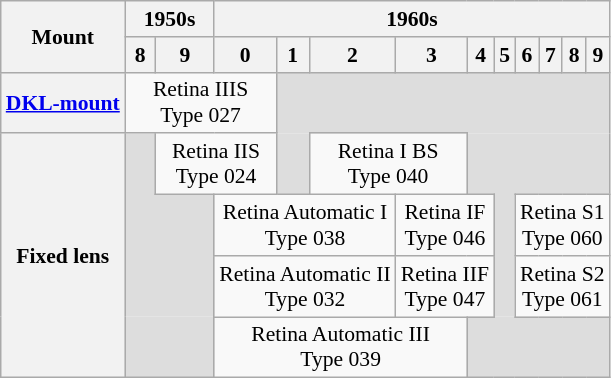<table class="wikitable" style="font-size:90%;text-align:center;">
<tr>
<th rowspan=2>Mount</th>
<th colspan=2>1950s</th>
<th colspan=10>1960s</th>
</tr>
<tr>
<th>8</th>
<th>9</th>
<th>0</th>
<th>1</th>
<th>2</th>
<th>3</th>
<th>4</th>
<th>5</th>
<th>6</th>
<th>7</th>
<th>8</th>
<th>9</th>
</tr>
<tr>
<th><a href='#'>DKL-mount</a></th>
<td colspan=3>Retina IIIS<br>Type 027</td>
<td colspan=9 style="background:#ddd;border:none;"> </td>
</tr>
<tr>
<th rowspan=4>Fixed lens</th>
<td colspan=1 style="background:#ddd;border:none;"> </td>
<td colspan=2>Retina IIS<br>Type 024</td>
<td colspan=1 style="background:#ddd;border:none;"> </td>
<td colspan=2>Retina I BS<br>Type 040</td>
<td colspan=6 style="background:#ddd;border:none;"> </td>
</tr>
<tr>
<td colspan=2 style="background:#ddd;border:none;"> </td>
<td colspan=3>Retina Automatic I<br>Type 038</td>
<td colspan=2>Retina IF<br>Type 046</td>
<td colspan=1 style="background:#ddd;border:none;"> </td>
<td colspan=4>Retina S1<br>Type 060</td>
</tr>
<tr>
<td colspan=2 style="background:#ddd;border:none;"> </td>
<td colspan=3>Retina Automatic II<br>Type 032</td>
<td colspan=2>Retina IIF<br>Type 047</td>
<td colspan=1 style="background:#ddd;border:none;"> </td>
<td colspan=4>Retina S2<br>Type 061</td>
</tr>
<tr>
<td colspan=2 style="background:#ddd;border:none;"> </td>
<td colspan=4>Retina Automatic III<br>Type 039</td>
<td colspan=6 style="background:#ddd;border:none;"> </td>
</tr>
</table>
